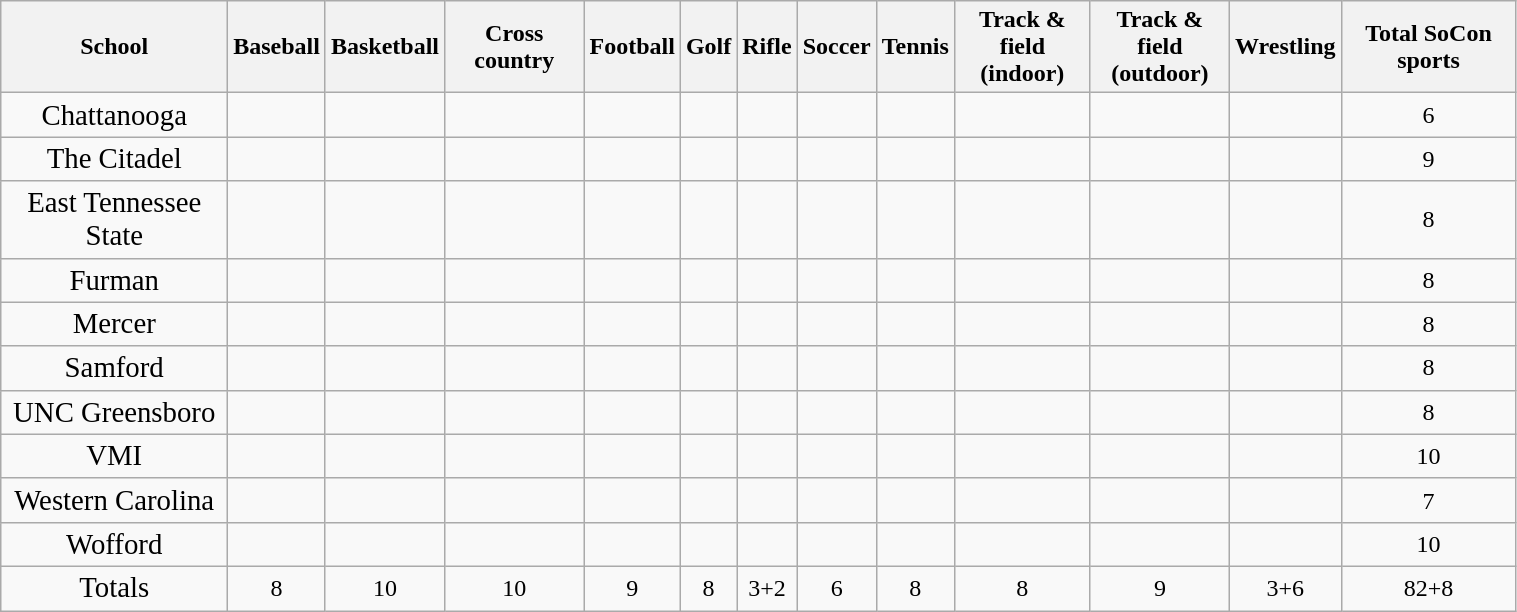<table class="wikitable" style="text-align:center; width:80%;">
<tr>
<th>School</th>
<th>Baseball</th>
<th>Basketball</th>
<th>Cross country</th>
<th>Football</th>
<th>Golf</th>
<th>Rifle</th>
<th>Soccer</th>
<th>Tennis</th>
<th>Track & field<br>(indoor)</th>
<th>Track & field<br>(outdoor)</th>
<th>Wrestling</th>
<th>Total SoCon sports</th>
</tr>
<tr>
<td><big>Chattanooga</big></td>
<td></td>
<td></td>
<td></td>
<td></td>
<td></td>
<td></td>
<td></td>
<td></td>
<td></td>
<td></td>
<td></td>
<td>6</td>
</tr>
<tr>
<td><big>The Citadel</big></td>
<td></td>
<td></td>
<td></td>
<td></td>
<td></td>
<td></td>
<td></td>
<td></td>
<td></td>
<td></td>
<td></td>
<td>9</td>
</tr>
<tr>
<td><big>East Tennessee State</big></td>
<td></td>
<td></td>
<td></td>
<td></td>
<td></td>
<td></td>
<td></td>
<td></td>
<td></td>
<td></td>
<td></td>
<td>8</td>
</tr>
<tr>
<td><big>Furman</big></td>
<td></td>
<td></td>
<td></td>
<td></td>
<td></td>
<td></td>
<td></td>
<td></td>
<td></td>
<td></td>
<td></td>
<td>8</td>
</tr>
<tr>
<td><big>Mercer</big></td>
<td></td>
<td></td>
<td></td>
<td></td>
<td></td>
<td></td>
<td></td>
<td></td>
<td></td>
<td></td>
<td></td>
<td>8</td>
</tr>
<tr>
<td><big>Samford</big></td>
<td></td>
<td></td>
<td></td>
<td></td>
<td></td>
<td></td>
<td></td>
<td></td>
<td></td>
<td></td>
<td></td>
<td>8</td>
</tr>
<tr>
<td><big>UNC Greensboro</big></td>
<td></td>
<td></td>
<td></td>
<td></td>
<td></td>
<td></td>
<td></td>
<td></td>
<td></td>
<td></td>
<td></td>
<td>8</td>
</tr>
<tr>
<td><big>VMI</big></td>
<td></td>
<td></td>
<td></td>
<td></td>
<td></td>
<td></td>
<td></td>
<td></td>
<td></td>
<td></td>
<td></td>
<td>10</td>
</tr>
<tr>
<td><big>Western Carolina</big></td>
<td></td>
<td></td>
<td></td>
<td></td>
<td></td>
<td></td>
<td></td>
<td></td>
<td></td>
<td></td>
<td></td>
<td>7</td>
</tr>
<tr>
<td><big>Wofford</big></td>
<td></td>
<td></td>
<td></td>
<td></td>
<td></td>
<td></td>
<td></td>
<td></td>
<td></td>
<td></td>
<td></td>
<td>10</td>
</tr>
<tr>
<td><big>Totals</big></td>
<td>8</td>
<td>10</td>
<td>10</td>
<td>9</td>
<td>8</td>
<td>3+2</td>
<td>6</td>
<td>8</td>
<td>8</td>
<td>9</td>
<td>3+6</td>
<td>82+8</td>
</tr>
</table>
